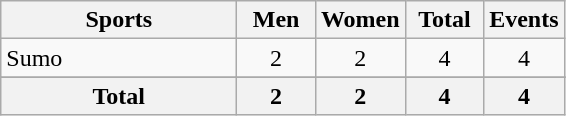<table class="wikitable sortable" style="text-align:center;">
<tr>
<th width=150>Sports</th>
<th width=45>Men</th>
<th width=45>Women</th>
<th width=45>Total</th>
<th width=45>Events</th>
</tr>
<tr>
<td align=left>Sumo</td>
<td>2</td>
<td>2</td>
<td>4</td>
<td>4</td>
</tr>
<tr>
</tr>
<tr class="sortbottom">
<th>Total</th>
<th>2</th>
<th>2</th>
<th>4</th>
<th>4</th>
</tr>
</table>
